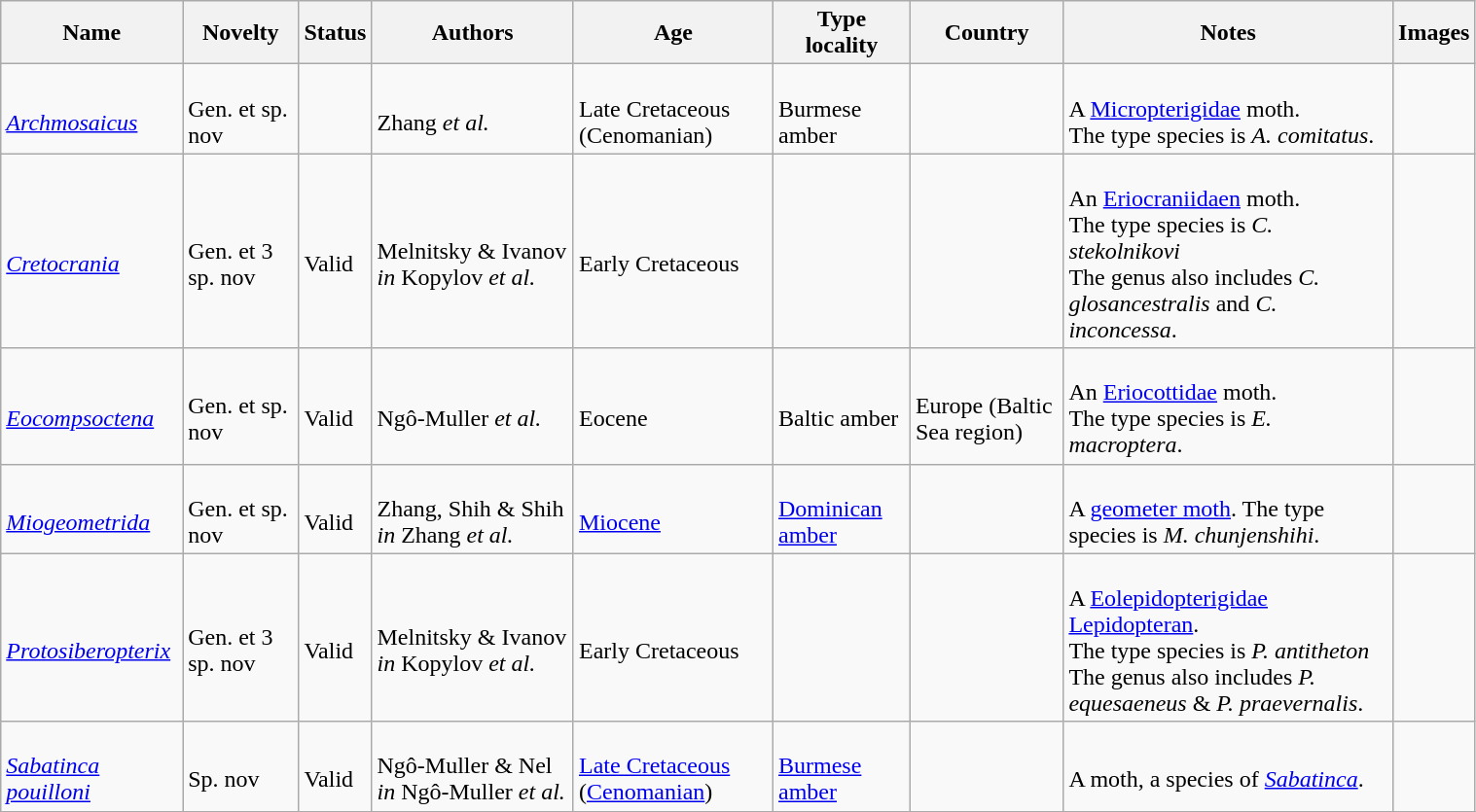<table class="wikitable sortable" align="center" width="80%">
<tr>
<th>Name</th>
<th>Novelty</th>
<th>Status</th>
<th>Authors</th>
<th>Age</th>
<th>Type locality</th>
<th>Country</th>
<th>Notes</th>
<th>Images</th>
</tr>
<tr>
<td><br><em><a href='#'>Archmosaicus</a></em></td>
<td><br>Gen. et sp. nov</td>
<td></td>
<td><br>Zhang <em>et al.</em></td>
<td><br>Late Cretaceous<br>(Cenomanian)</td>
<td><br>Burmese amber</td>
<td><br></td>
<td><br>A <a href='#'>Micropterigidae</a> moth.<br> The type species is <em>A. comitatus</em>.</td>
<td></td>
</tr>
<tr>
<td><br><em><a href='#'>Cretocrania</a></em></td>
<td><br>Gen. et 3 sp. nov</td>
<td><br>Valid</td>
<td><br>Melnitsky & Ivanov <em>in</em> Kopylov <em>et al.</em></td>
<td><br>Early Cretaceous</td>
<td></td>
<td><br></td>
<td><br>An <a href='#'>Eriocraniidaen</a> moth.<br> The type species is <em>C. stekolnikovi</em><br> The genus also includes <em>C. glosancestralis</em> and <em>C. inconcessa</em>.</td>
<td></td>
</tr>
<tr>
<td><br><em><a href='#'>Eocompsoctena</a></em></td>
<td><br>Gen. et sp. nov</td>
<td><br>Valid</td>
<td><br>Ngô-Muller <em>et al.</em></td>
<td><br>Eocene</td>
<td><br>Baltic amber</td>
<td><br>Europe (Baltic Sea region)</td>
<td><br>An <a href='#'>Eriocottidae</a> moth.<br> The type species is <em>E. macroptera</em>.</td>
<td></td>
</tr>
<tr>
<td><br><em><a href='#'>Miogeometrida</a></em></td>
<td><br>Gen. et sp. nov</td>
<td><br>Valid</td>
<td><br>Zhang, Shih & Shih <em>in</em> Zhang <em>et al.</em></td>
<td><br><a href='#'>Miocene</a></td>
<td><br><a href='#'>Dominican amber</a></td>
<td><br></td>
<td><br>A <a href='#'>geometer moth</a>. The type species is <em>M. chunjenshihi</em>.</td>
<td></td>
</tr>
<tr>
<td><br><em><a href='#'>Protosiberopterix</a></em></td>
<td><br>Gen. et 3 sp. nov</td>
<td><br>Valid</td>
<td><br>Melnitsky & Ivanov <em>in</em> Kopylov <em>et al.</em></td>
<td><br>Early Cretaceous</td>
<td></td>
<td><br></td>
<td><br>A <a href='#'>Eolepidopterigidae</a> <a href='#'>Lepidopteran</a>.<br> The type species is <em>P. antitheton</em><br> The genus also includes <em>P. equesaeneus</em> & <em>P. praevernalis</em>.</td>
<td></td>
</tr>
<tr>
<td><br><em><a href='#'>Sabatinca pouilloni</a></em></td>
<td><br>Sp. nov</td>
<td><br>Valid</td>
<td><br>Ngô-Muller & Nel <em>in</em> Ngô-Muller <em>et al.</em></td>
<td><br><a href='#'>Late Cretaceous</a> (<a href='#'>Cenomanian</a>)</td>
<td><br><a href='#'>Burmese amber</a></td>
<td><br></td>
<td><br>A moth, a species of <em><a href='#'>Sabatinca</a></em>.</td>
<td></td>
</tr>
<tr>
</tr>
</table>
